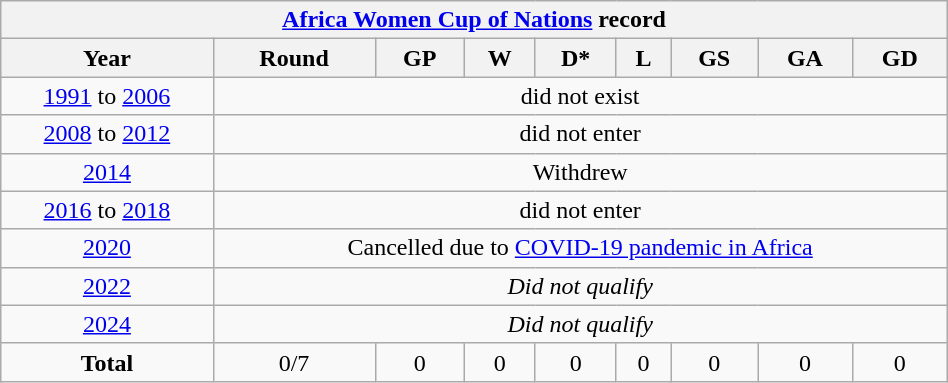<table class="wikitable" style="text-align: center; width:50%;">
<tr>
<th colspan=10><a href='#'>Africa Women Cup of Nations</a> record</th>
</tr>
<tr>
<th>Year</th>
<th>Round</th>
<th>GP</th>
<th>W</th>
<th>D*</th>
<th>L</th>
<th>GS</th>
<th>GA</th>
<th>GD</th>
</tr>
<tr>
<td><a href='#'>1991</a> to  <a href='#'>2006</a></td>
<td colspan=8>did not exist</td>
</tr>
<tr>
<td> <a href='#'>2008</a> to  <a href='#'>2012</a></td>
<td colspan=8>did not enter</td>
</tr>
<tr>
<td> <a href='#'>2014</a></td>
<td colspan=8>Withdrew</td>
</tr>
<tr>
<td> <a href='#'>2016</a> to  <a href='#'>2018</a></td>
<td colspan=8>did not enter</td>
</tr>
<tr>
<td><a href='#'>2020</a></td>
<td colspan=8>Cancelled due to <a href='#'>COVID-19 pandemic in Africa</a></td>
</tr>
<tr>
<td> <a href='#'>2022</a></td>
<td colspan=8><em>Did not qualify</em></td>
</tr>
<tr>
<td> <a href='#'>2024</a></td>
<td colspan=8><em>Did not qualify</em></td>
</tr>
<tr>
<td><strong>Total</strong></td>
<td>0/7</td>
<td>0</td>
<td>0</td>
<td>0</td>
<td>0</td>
<td>0</td>
<td>0</td>
<td>0</td>
</tr>
</table>
